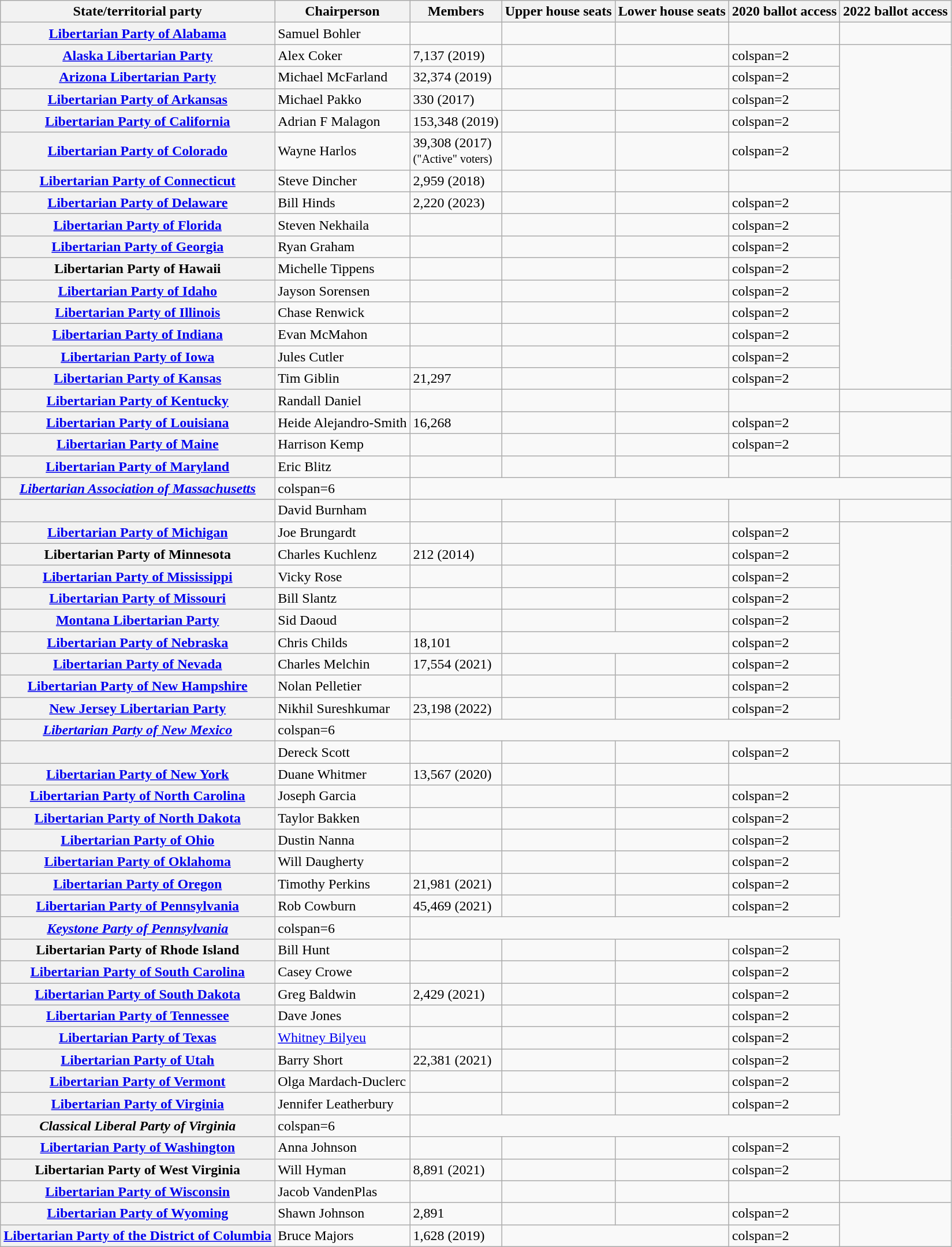<table class="wikitable sortable">
<tr>
<th>State/territorial party</th>
<th>Chairperson</th>
<th>Members</th>
<th>Upper house seats</th>
<th>Lower house seats</th>
<th>2020 ballot access</th>
<th>2022 ballot access</th>
</tr>
<tr>
<th><a href='#'>Libertarian Party of Alabama</a></th>
<td>Samuel Bohler</td>
<td></td>
<td></td>
<td></td>
<td></td>
<td></td>
</tr>
<tr>
<th><a href='#'>Alaska Libertarian Party</a></th>
<td>Alex Coker</td>
<td>7,137 (2019)</td>
<td></td>
<td></td>
<td>colspan=2 </td>
</tr>
<tr>
<th><a href='#'>Arizona Libertarian Party</a></th>
<td>Michael McFarland </td>
<td>32,374 (2019)</td>
<td></td>
<td></td>
<td>colspan=2 </td>
</tr>
<tr>
<th><a href='#'>Libertarian Party of Arkansas</a></th>
<td>Michael Pakko</td>
<td>330 (2017)</td>
<td></td>
<td></td>
<td>colspan=2 </td>
</tr>
<tr>
<th><a href='#'>Libertarian Party of California</a></th>
<td>Adrian F Malagon</td>
<td>153,348 (2019)</td>
<td></td>
<td></td>
<td>colspan=2 </td>
</tr>
<tr>
<th><a href='#'>Libertarian Party of Colorado</a></th>
<td>Wayne Harlos</td>
<td>39,308 (2017)<br><small>("Active" voters)</small></td>
<td></td>
<td></td>
<td>colspan=2 </td>
</tr>
<tr>
<th><a href='#'>Libertarian Party of Connecticut</a></th>
<td>Steve Dincher</td>
<td>2,959 (2018)</td>
<td></td>
<td></td>
<td></td>
<td></td>
</tr>
<tr>
<th><a href='#'>Libertarian Party of Delaware</a></th>
<td>Bill Hinds</td>
<td>2,220 (2023)</td>
<td></td>
<td></td>
<td>colspan=2 </td>
</tr>
<tr>
<th><a href='#'>Libertarian Party of Florida</a></th>
<td>Steven Nekhaila</td>
<td></td>
<td></td>
<td></td>
<td>colspan=2 </td>
</tr>
<tr>
<th><a href='#'>Libertarian Party of Georgia</a></th>
<td>Ryan Graham</td>
<td></td>
<td></td>
<td></td>
<td>colspan=2 </td>
</tr>
<tr>
<th>Libertarian Party of Hawaii</th>
<td>Michelle Tippens</td>
<td></td>
<td></td>
<td></td>
<td>colspan=2 </td>
</tr>
<tr>
<th><a href='#'>Libertarian Party of Idaho</a></th>
<td>Jayson Sorensen</td>
<td></td>
<td></td>
<td></td>
<td>colspan=2 </td>
</tr>
<tr>
<th><a href='#'>Libertarian Party of Illinois</a></th>
<td>Chase Renwick</td>
<td></td>
<td></td>
<td></td>
<td>colspan=2 </td>
</tr>
<tr>
<th><a href='#'>Libertarian Party of Indiana</a></th>
<td>Evan McMahon</td>
<td></td>
<td></td>
<td></td>
<td>colspan=2 </td>
</tr>
<tr>
<th><a href='#'>Libertarian Party of Iowa</a></th>
<td>Jules Cutler</td>
<td></td>
<td></td>
<td></td>
<td>colspan=2 </td>
</tr>
<tr>
<th><a href='#'>Libertarian Party of Kansas</a></th>
<td>Tim Giblin</td>
<td>21,297</td>
<td></td>
<td></td>
<td>colspan=2 </td>
</tr>
<tr>
<th><a href='#'>Libertarian Party of Kentucky</a></th>
<td>Randall Daniel</td>
<td></td>
<td></td>
<td></td>
<td></td>
<td></td>
</tr>
<tr>
<th><a href='#'>Libertarian Party of Louisiana</a></th>
<td>Heide Alejandro-Smith</td>
<td>16,268</td>
<td></td>
<td></td>
<td>colspan=2 </td>
</tr>
<tr>
<th><a href='#'>Libertarian Party of Maine</a></th>
<td>Harrison Kemp</td>
<td></td>
<td></td>
<td></td>
<td>colspan=2 </td>
</tr>
<tr>
<th><a href='#'>Libertarian Party of Maryland</a></th>
<td>Eric Blitz</td>
<td></td>
<td></td>
<td></td>
<td></td>
<td></td>
</tr>
<tr>
<th><em><a href='#'>Libertarian Association of Massachusetts </a></em></th>
<td>colspan=6 </td>
</tr>
<tr>
</tr>
<tr>
<th><br></th>
<td>David Burnham</td>
<td></td>
<td></td>
<td></td>
<td></td>
<td></td>
</tr>
<tr>
<th><a href='#'>Libertarian Party of Michigan</a></th>
<td>Joe Brungardt</td>
<td></td>
<td></td>
<td></td>
<td>colspan=2 </td>
</tr>
<tr>
<th>Libertarian Party of Minnesota</th>
<td>Charles Kuchlenz</td>
<td>212 (2014)</td>
<td></td>
<td></td>
<td>colspan=2 </td>
</tr>
<tr>
<th><a href='#'>Libertarian Party of Mississippi</a></th>
<td>Vicky Rose</td>
<td></td>
<td></td>
<td></td>
<td>colspan=2 </td>
</tr>
<tr>
<th><a href='#'>Libertarian Party of Missouri</a></th>
<td>Bill Slantz</td>
<td></td>
<td></td>
<td></td>
<td>colspan=2 </td>
</tr>
<tr>
<th><a href='#'>Montana Libertarian Party</a></th>
<td>Sid Daoud</td>
<td></td>
<td></td>
<td></td>
<td>colspan=2 </td>
</tr>
<tr>
<th><a href='#'>Libertarian Party of Nebraska</a></th>
<td>Chris Childs</td>
<td>18,101</td>
<td colspan=2></td>
<td>colspan=2 </td>
</tr>
<tr>
<th><a href='#'>Libertarian Party of Nevada</a></th>
<td>Charles Melchin</td>
<td>17,554 (2021)</td>
<td></td>
<td></td>
<td>colspan=2 </td>
</tr>
<tr>
<th><a href='#'>Libertarian Party of New Hampshire</a></th>
<td>Nolan Pelletier</td>
<td></td>
<td></td>
<td></td>
<td>colspan=2 </td>
</tr>
<tr>
<th><a href='#'>New Jersey Libertarian Party</a></th>
<td>Nikhil Sureshkumar</td>
<td>23,198 (2022)</td>
<td></td>
<td></td>
<td>colspan=2 </td>
</tr>
<tr>
<th><em><a href='#'>Libertarian Party of New Mexico</a></em></th>
<td>colspan=6 </td>
</tr>
<tr>
<th><br></th>
<td>Dereck Scott</td>
<td></td>
<td></td>
<td></td>
<td>colspan=2 </td>
</tr>
<tr>
<th><a href='#'>Libertarian Party of New York</a></th>
<td>Duane Whitmer</td>
<td>13,567 (2020)</td>
<td></td>
<td></td>
<td></td>
<td></td>
</tr>
<tr>
<th><a href='#'>Libertarian Party of North Carolina</a></th>
<td>Joseph Garcia</td>
<td></td>
<td></td>
<td></td>
<td>colspan=2 </td>
</tr>
<tr>
<th><a href='#'>Libertarian Party of North Dakota</a></th>
<td>Taylor Bakken</td>
<td></td>
<td></td>
<td></td>
<td>colspan=2 </td>
</tr>
<tr>
<th><a href='#'>Libertarian Party of Ohio</a></th>
<td>Dustin Nanna</td>
<td></td>
<td></td>
<td></td>
<td>colspan=2 </td>
</tr>
<tr>
<th><a href='#'>Libertarian Party of Oklahoma</a></th>
<td>Will Daugherty</td>
<td></td>
<td></td>
<td></td>
<td>colspan=2 </td>
</tr>
<tr>
<th><a href='#'>Libertarian Party of Oregon</a></th>
<td>Timothy Perkins</td>
<td>21,981 (2021)</td>
<td></td>
<td></td>
<td>colspan=2 </td>
</tr>
<tr>
<th><a href='#'>Libertarian Party of Pennsylvania</a><br></th>
<td>Rob Cowburn</td>
<td>45,469 (2021)</td>
<td></td>
<td></td>
<td>colspan=2 </td>
</tr>
<tr>
<th><em><a href='#'>Keystone Party of Pennsylvania</a></em></th>
<td>colspan=6 </td>
</tr>
<tr>
<th>Libertarian Party of Rhode Island</th>
<td>Bill Hunt</td>
<td></td>
<td></td>
<td></td>
<td>colspan=2 </td>
</tr>
<tr>
<th><a href='#'>Libertarian Party of South Carolina</a></th>
<td>Casey Crowe</td>
<td></td>
<td></td>
<td></td>
<td>colspan=2 </td>
</tr>
<tr>
<th><a href='#'>Libertarian Party of South Dakota</a></th>
<td>Greg Baldwin</td>
<td>2,429 (2021)</td>
<td></td>
<td></td>
<td>colspan=2 </td>
</tr>
<tr>
<th><a href='#'>Libertarian Party of Tennessee</a></th>
<td>Dave Jones</td>
<td></td>
<td></td>
<td></td>
<td>colspan=2 </td>
</tr>
<tr>
<th><a href='#'>Libertarian Party of Texas</a></th>
<td><a href='#'>Whitney Bilyeu</a></td>
<td></td>
<td></td>
<td></td>
<td>colspan=2 </td>
</tr>
<tr>
<th><a href='#'>Libertarian Party of Utah</a></th>
<td>Barry Short</td>
<td>22,381 (2021)</td>
<td></td>
<td></td>
<td>colspan=2 </td>
</tr>
<tr>
<th><a href='#'>Libertarian Party of Vermont</a></th>
<td>Olga Mardach-Duclerc</td>
<td></td>
<td></td>
<td></td>
<td>colspan=2 </td>
</tr>
<tr>
<th><a href='#'>Libertarian Party of Virginia</a><br></th>
<td>Jennifer Leatherbury</td>
<td></td>
<td></td>
<td></td>
<td>colspan=2 </td>
</tr>
<tr>
<th><em>Classical Liberal Party of Virginia</em></th>
<td>colspan=6 </td>
</tr>
<tr>
</tr>
<tr>
<th><a href='#'>Libertarian Party of Washington</a></th>
<td>Anna Johnson</td>
<td></td>
<td></td>
<td></td>
<td>colspan=2 </td>
</tr>
<tr>
<th>Libertarian Party of West Virginia</th>
<td>Will Hyman</td>
<td>8,891 (2021)</td>
<td></td>
<td></td>
<td>colspan=2 </td>
</tr>
<tr>
<th><a href='#'>Libertarian Party of Wisconsin</a></th>
<td>Jacob VandenPlas</td>
<td></td>
<td></td>
<td></td>
<td></td>
<td></td>
</tr>
<tr>
<th><a href='#'>Libertarian Party of Wyoming</a></th>
<td>Shawn Johnson</td>
<td>2,891</td>
<td></td>
<td></td>
<td>colspan=2 </td>
</tr>
<tr>
<th><a href='#'>Libertarian Party of the District of Columbia</a></th>
<td>Bruce Majors</td>
<td>1,628 (2019)</td>
<td colspan=2></td>
<td>colspan=2 </td>
</tr>
</table>
